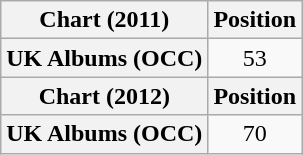<table class="wikitable plainrowheaders" style="text-align:center">
<tr>
<th scope="col">Chart (2011)</th>
<th scope="col">Position</th>
</tr>
<tr>
<th scope="row">UK Albums (OCC)</th>
<td>53</td>
</tr>
<tr>
<th scope="col">Chart (2012)</th>
<th scope="col">Position</th>
</tr>
<tr>
<th scope="row">UK Albums (OCC)</th>
<td>70</td>
</tr>
</table>
